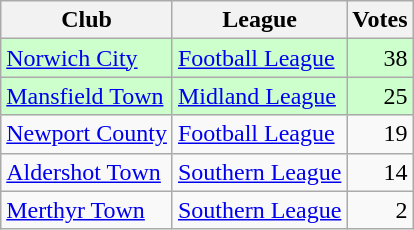<table class=wikitable style=text-align:left>
<tr>
<th>Club</th>
<th>League</th>
<th>Votes</th>
</tr>
<tr bgcolor=ccffcc>
<td><a href='#'>Norwich City</a></td>
<td><a href='#'>Football League</a></td>
<td align=right>38</td>
</tr>
<tr bgcolor=ccffcc>
<td><a href='#'>Mansfield Town</a></td>
<td><a href='#'>Midland League</a></td>
<td align=right>25</td>
</tr>
<tr>
<td><a href='#'>Newport County</a></td>
<td><a href='#'>Football League</a></td>
<td align=right>19</td>
</tr>
<tr>
<td><a href='#'>Aldershot Town</a></td>
<td><a href='#'>Southern League</a></td>
<td align=right>14</td>
</tr>
<tr>
<td><a href='#'>Merthyr Town</a></td>
<td><a href='#'>Southern League</a></td>
<td align=right>2</td>
</tr>
</table>
